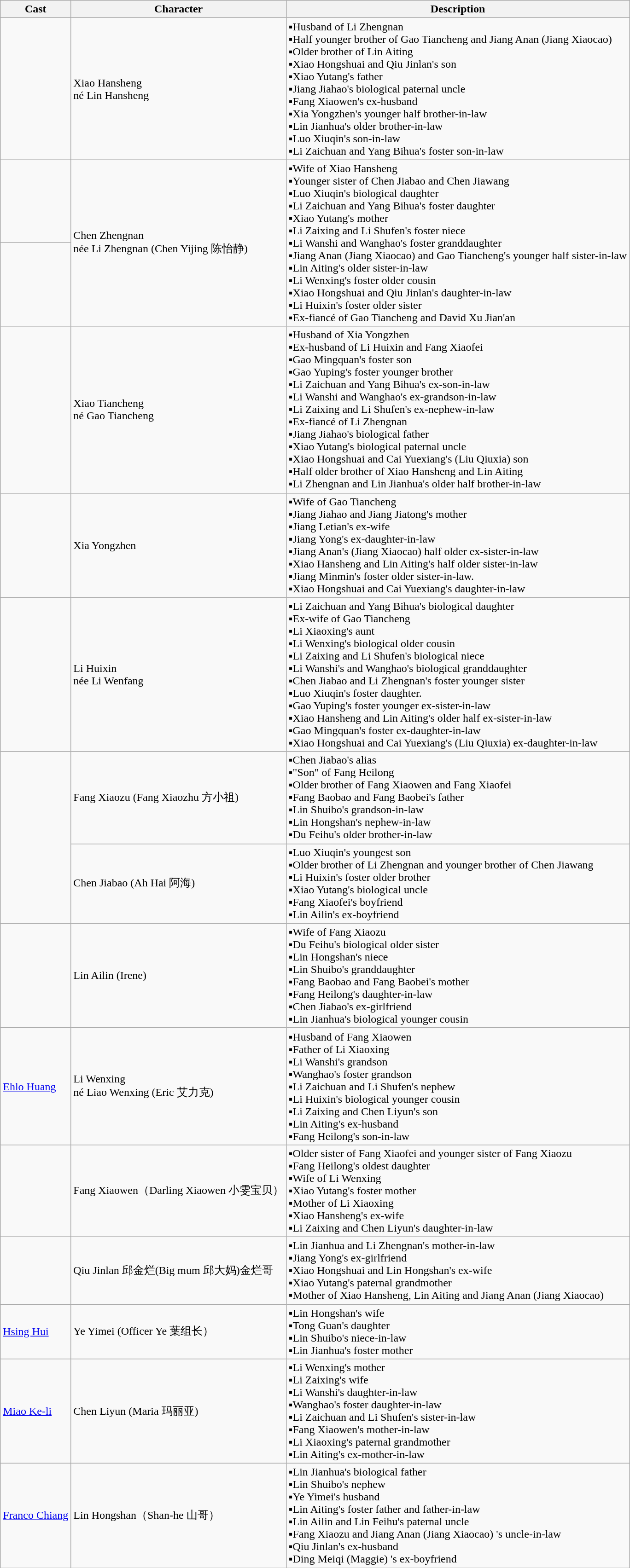<table class="wikitable">
<tr>
<th>Cast</th>
<th>Character</th>
<th>Description </th>
</tr>
<tr>
<td></td>
<td>Xiao Hansheng<br>né Lin Hansheng</td>
<td>▪Husband of Li Zhengnan <br> ▪Half younger brother of Gao Tiancheng and Jiang Anan (Jiang Xiaocao) <br> ▪Older brother of Lin Aiting <br> ▪Xiao Hongshuai and Qiu Jinlan's son <br> ▪Xiao Yutang's father <br> ▪Jiang Jiahao's biological paternal uncle <br> ▪Fang Xiaowen's ex-husband <br> ▪Xia Yongzhen's younger half brother-in-law <br> ▪Lin Jianhua's older brother-in-law <br> ▪Luo Xiuqin's son-in-law <br> ▪Li Zaichuan and Yang Bihua's foster son-in-law</td>
</tr>
<tr>
<td></td>
<td rowspan="2">Chen Zhengnan<br>née Li Zhengnan (Chen Yijing 陈怡静)</td>
<td rowspan="2">▪Wife of Xiao Hansheng <br> ▪Younger sister of Chen Jiabao and Chen Jiawang <br> ▪Luo Xiuqin's biological daughter <br> ▪Li Zaichuan and Yang Bihua's foster daughter <br> ▪Xiao Yutang's mother <br> ▪Li Zaixing and Li Shufen's foster niece <br> ▪Li Wanshi and Wanghao's foster granddaughter <br> ▪Jiang Anan (Jiang Xiaocao) and Gao Tiancheng's younger half sister-in-law <br> ▪Lin Aiting's older sister-in-law <br> ▪Li Wenxing's foster older cousin <br> ▪Xiao Hongshuai and Qiu Jinlan's daughter-in-law <br> ▪Li Huixin's foster older sister <br> ▪Ex-fiancé of Gao Tiancheng and David Xu Jian'an</td>
</tr>
<tr>
<td></td>
</tr>
<tr>
<td></td>
<td>Xiao Tiancheng<br>né Gao Tiancheng</td>
<td>▪Husband of Xia Yongzhen <br> ▪Ex-husband of Li Huixin and Fang Xiaofei <br> ▪Gao Mingquan's foster son <br> ▪Gao Yuping's foster younger brother <br> ▪Li Zaichuan and Yang Bihua's ex-son-in-law <br> ▪Li Wanshi and Wanghao's ex-grandson-in-law <br> ▪Li Zaixing and Li Shufen's ex-nephew-in-law <br> ▪Ex-fiancé of Li Zhengnan <br> ▪Jiang Jiahao's biological father <br> ▪Xiao Yutang's biological paternal uncle <br> ▪Xiao Hongshuai and Cai Yuexiang's (Liu Qiuxia) son <br> ▪Half older brother of Xiao Hansheng and Lin Aiting <br> ▪Li Zhengnan and Lin Jianhua's older half brother-in-law</td>
</tr>
<tr>
<td></td>
<td>Xia Yongzhen</td>
<td>▪Wife of Gao Tiancheng <br> ▪Jiang Jiahao and Jiang Jiatong's mother <br> ▪Jiang Letian's ex-wife <br> ▪Jiang Yong's ex-daughter-in-law <br> ▪Jiang Anan's (Jiang Xiaocao) half older ex-sister-in-law <br> ▪Xiao Hansheng and Lin Aiting's half older sister-in-law <br> ▪Jiang Minmin's foster older sister-in-law.<br> ▪Xiao Hongshuai and Cai Yuexiang's daughter-in-law</td>
</tr>
<tr>
<td></td>
<td>Li Huixin<br>née Li Wenfang</td>
<td>▪Li Zaichuan and Yang Bihua's biological daughter <br> ▪Ex-wife of Gao Tiancheng <br> ▪Li Xiaoxing's aunt <br> ▪Li Wenxing's biological older cousin <br> ▪Li Zaixing and Li Shufen's biological niece <br> ▪Li Wanshi's and Wanghao's biological granddaughter <br> ▪Chen Jiabao and Li Zhengnan's foster younger sister <br> ▪Luo Xiuqin's foster daughter.<br> ▪Gao Yuping's foster younger ex-sister-in-law <br> ▪Xiao Hansheng and Lin Aiting's older half ex-sister-in-law <br> ▪Gao Mingquan's foster ex-daughter-in-law <br> ▪Xiao Hongshuai and Cai Yuexiang's (Liu Qiuxia) ex-daughter-in-law</td>
</tr>
<tr>
<td rowspan="2"></td>
<td>Fang Xiaozu (Fang Xiaozhu 方小祖)</td>
<td>▪Chen Jiabao's alias <br> ▪"Son" of Fang Heilong <br> ▪Older brother of Fang Xiaowen and Fang Xiaofei <br> ▪Fang Baobao and Fang Baobei's father <br> ▪Lin Shuibo's grandson-in-law <br> ▪Lin Hongshan's nephew-in-law <br> ▪Du Feihu's older brother-in-law</td>
</tr>
<tr>
<td>Chen Jiabao (Ah Hai 阿海)</td>
<td>▪Luo Xiuqin's youngest son <br> ▪Older brother of Li Zhengnan and younger brother of Chen Jiawang <br> ▪Li Huixin's foster older brother <br> ▪Xiao Yutang's biological uncle <br> ▪Fang Xiaofei's boyfriend <br> ▪Lin Ailin's ex-boyfriend</td>
</tr>
<tr>
<td></td>
<td>Lin Ailin (Irene)</td>
<td>▪Wife of Fang Xiaozu <br> ▪Du Feihu's biological older sister <br> ▪Lin Hongshan's niece <br> ▪Lin Shuibo's granddaughter <br> ▪Fang Baobao and Fang Baobei's mother <br> ▪Fang Heilong's daughter-in-law <br> ▪Chen Jiabao's ex-girlfriend <br> ▪Lin Jianhua's biological younger cousin</td>
</tr>
<tr>
<td><a href='#'>Ehlo Huang</a></td>
<td>Li Wenxing<br>né Liao Wenxing (Eric 艾力克)</td>
<td>▪Husband of Fang Xiaowen <br> ▪Father of Li Xiaoxing <br> ▪Li Wanshi's grandson <br> ▪Wanghao's foster grandson <br> ▪Li Zaichuan and Li Shufen's nephew <br> ▪Li Huixin's biological younger cousin <br> ▪Li Zaixing and Chen Liyun's son <br> ▪Lin Aiting's ex-husband <br> ▪Fang Heilong's son-in-law</td>
</tr>
<tr>
<td></td>
<td>Fang Xiaowen（Darling Xiaowen 小雯宝贝）</td>
<td>▪Older sister of Fang Xiaofei and younger sister of Fang Xiaozu <br> ▪Fang Heilong's oldest daughter <br> ▪Wife of Li Wenxing <br> ▪Xiao Yutang's foster mother <br> ▪Mother of Li Xiaoxing <br> ▪Xiao Hansheng's ex-wife <br> ▪Li Zaixing and Chen Liyun's daughter-in-law</td>
</tr>
<tr>
<td></td>
<td>Qiu Jinlan 邱金烂(Big mum 邱大妈)金烂哥</td>
<td>▪Lin Jianhua and Li Zhengnan's mother-in-law <br> ▪Jiang Yong's ex-girlfriend <br> ▪Xiao Hongshuai and Lin Hongshan's ex-wife <br> ▪Xiao Yutang's paternal grandmother <br> ▪Mother of Xiao Hansheng, Lin Aiting and Jiang Anan (Jiang Xiaocao)</td>
</tr>
<tr>
<td><a href='#'>Hsing Hui</a></td>
<td>Ye Yimei (Officer Ye 葉组长）</td>
<td>▪Lin Hongshan's wife <br> ▪Tong Guan's daughter <br> ▪Lin Shuibo's niece-in-law <br> ▪Lin Jianhua's foster mother</td>
</tr>
<tr>
<td><a href='#'>Miao Ke-li</a></td>
<td>Chen Liyun (Maria 玛丽亚)</td>
<td>▪Li Wenxing's mother <br> ▪Li Zaixing's wife <br> ▪Li Wanshi's daughter-in-law <br> ▪Wanghao's foster daughter-in-law <br> ▪Li Zaichuan and Li Shufen's sister-in-law <br> ▪Fang Xiaowen's mother-in-law <br> ▪Li Xiaoxing's paternal grandmother <br> ▪Lin Aiting's ex-mother-in-law</td>
</tr>
<tr>
<td><a href='#'>Franco Chiang</a></td>
<td>Lin Hongshan（Shan-he 山哥）</td>
<td>▪Lin Jianhua's biological father <br> ▪Lin Shuibo's nephew <br> ▪Ye Yimei's husband <br> ▪Lin Aiting's foster father and father-in-law <br> ▪Lin Ailin and Lin Feihu's paternal uncle <br> ▪Fang Xiaozu and Jiang Anan (Jiang Xiaocao) 's uncle-in-law <br> ▪Qiu Jinlan's ex-husband <br> ▪Ding Meiqi (Maggie) 's ex-boyfriend</td>
</tr>
</table>
